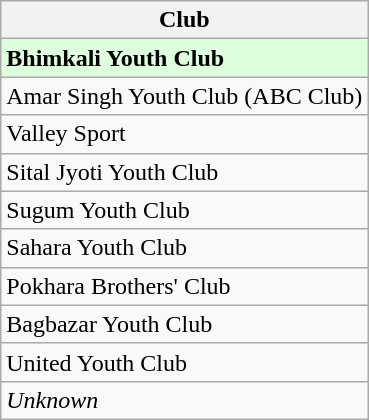<table class="wikitable" border="1">
<tr>
<th>Club</th>
</tr>
<tr bgcolor=#dfd>
<td><strong>Bhimkali Youth Club</strong></td>
</tr>
<tr>
<td>Amar Singh Youth Club (ABC Club)</td>
</tr>
<tr>
<td>Valley Sport</td>
</tr>
<tr>
<td>Sital Jyoti Youth Club</td>
</tr>
<tr>
<td>Sugum Youth Club</td>
</tr>
<tr>
<td>Sahara Youth Club</td>
</tr>
<tr>
<td>Pokhara Brothers' Club</td>
</tr>
<tr>
<td>Bagbazar Youth Club</td>
</tr>
<tr>
<td>United Youth Club</td>
</tr>
<tr>
<td><em>Unknown</em></td>
</tr>
</table>
